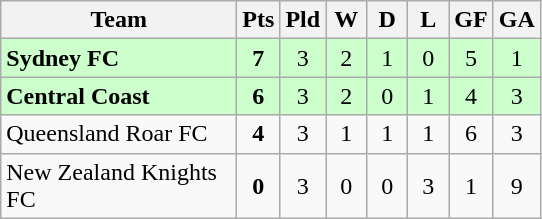<table class="wikitable" style="text-align:center;">
<tr>
<th width=150>Team</th>
<th width=20>Pts</th>
<th width=20>Pld</th>
<th width=20>W</th>
<th width=20>D</th>
<th width=20>L</th>
<th width=20>GF</th>
<th width=20>GA</th>
</tr>
<tr style="background:#ccffcc;">
<td style="text-align:left;"><strong>Sydney FC</strong></td>
<td><strong>7</strong></td>
<td>3</td>
<td>2</td>
<td>1</td>
<td>0</td>
<td>5</td>
<td>1</td>
</tr>
<tr style="background:#ccffcc;">
<td style="text-align:left;"><strong>Central Coast</strong></td>
<td><strong>6</strong></td>
<td>3</td>
<td>2</td>
<td>0</td>
<td>1</td>
<td>4</td>
<td>3</td>
</tr>
<tr>
<td style="text-align:left;">Queensland Roar FC</td>
<td><strong>4</strong></td>
<td>3</td>
<td>1</td>
<td>1</td>
<td>1</td>
<td>6</td>
<td>3</td>
</tr>
<tr>
<td style="text-align:left;">New Zealand Knights FC</td>
<td><strong>0</strong></td>
<td>3</td>
<td>0</td>
<td>0</td>
<td>3</td>
<td>1</td>
<td>9</td>
</tr>
</table>
